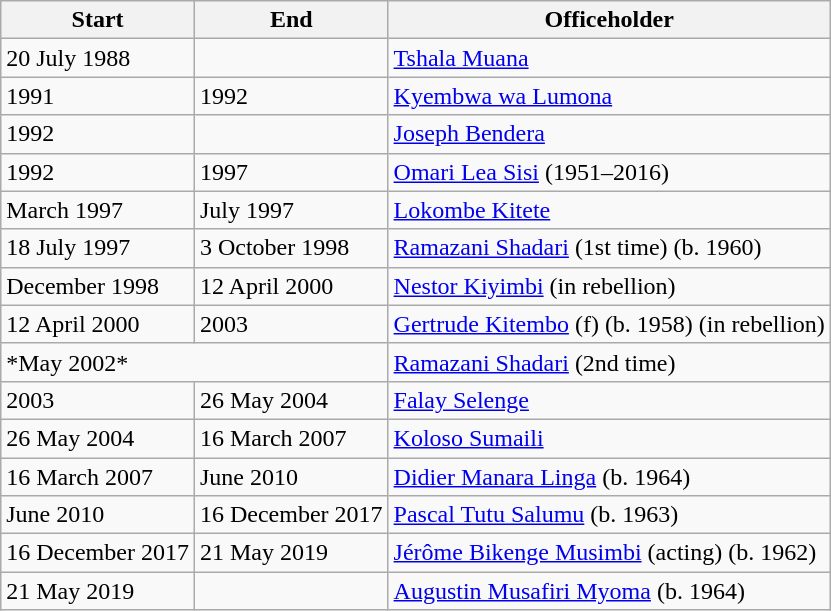<table class=wikitable sortable>
<tr>
<th>Start</th>
<th>End</th>
<th>Officeholder</th>
</tr>
<tr>
<td>20 July 1988</td>
<td></td>
<td><a href='#'>Tshala Muana</a></td>
</tr>
<tr>
<td>1991</td>
<td>1992</td>
<td><a href='#'>Kyembwa wa Lumona</a></td>
</tr>
<tr>
<td>1992</td>
<td></td>
<td><a href='#'>Joseph Bendera</a></td>
</tr>
<tr>
<td>1992</td>
<td>1997</td>
<td><a href='#'>Omari Lea Sisi</a> (1951–2016)</td>
</tr>
<tr>
<td>March 1997</td>
<td>July 1997</td>
<td><a href='#'>Lokombe Kitete</a></td>
</tr>
<tr>
<td>18 July 1997</td>
<td>3 October 1998</td>
<td><a href='#'>Ramazani Shadari</a> (1st time) (b. 1960)</td>
</tr>
<tr>
<td>December 1998</td>
<td>12 April 2000</td>
<td><a href='#'>Nestor Kiyimbi</a> (in rebellion)</td>
</tr>
<tr>
<td>12 April 2000</td>
<td>2003</td>
<td><a href='#'>Gertrude Kitembo</a> (f) (b. 1958) (in rebellion)</td>
</tr>
<tr>
<td colspan=2>*May 2002*</td>
<td><a href='#'>Ramazani Shadari</a> (2nd time)</td>
</tr>
<tr>
<td>2003</td>
<td>26 May 2004</td>
<td><a href='#'>Falay Selenge</a></td>
</tr>
<tr>
<td>26 May 2004</td>
<td>16 March 2007</td>
<td><a href='#'>Koloso Sumaili</a></td>
</tr>
<tr>
<td>16 March 2007</td>
<td>June 2010</td>
<td><a href='#'>Didier Manara Linga</a> (b. 1964)</td>
</tr>
<tr>
<td>June 2010</td>
<td>16 December 2017</td>
<td><a href='#'>Pascal Tutu Salumu</a> (b. 1963)</td>
</tr>
<tr>
<td>16 December 2017</td>
<td>21 May 2019</td>
<td><a href='#'>Jérôme Bikenge Musimbi</a> (acting) (b. 1962)</td>
</tr>
<tr>
<td>21 May 2019</td>
<td></td>
<td><a href='#'>Augustin Musafiri Myoma</a> (b. 1964)</td>
</tr>
</table>
